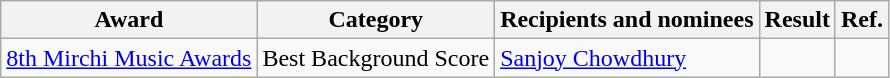<table class="wikitable sortable">
<tr>
<th>Award</th>
<th>Category</th>
<th>Recipients and nominees</th>
<th>Result</th>
<th>Ref.</th>
</tr>
<tr>
<td><a href='#'>8th Mirchi Music Awards</a></td>
<td>Best Background Score</td>
<td><a href='#'>Sanjoy Chowdhury</a></td>
<td></td>
<td></td>
</tr>
</table>
